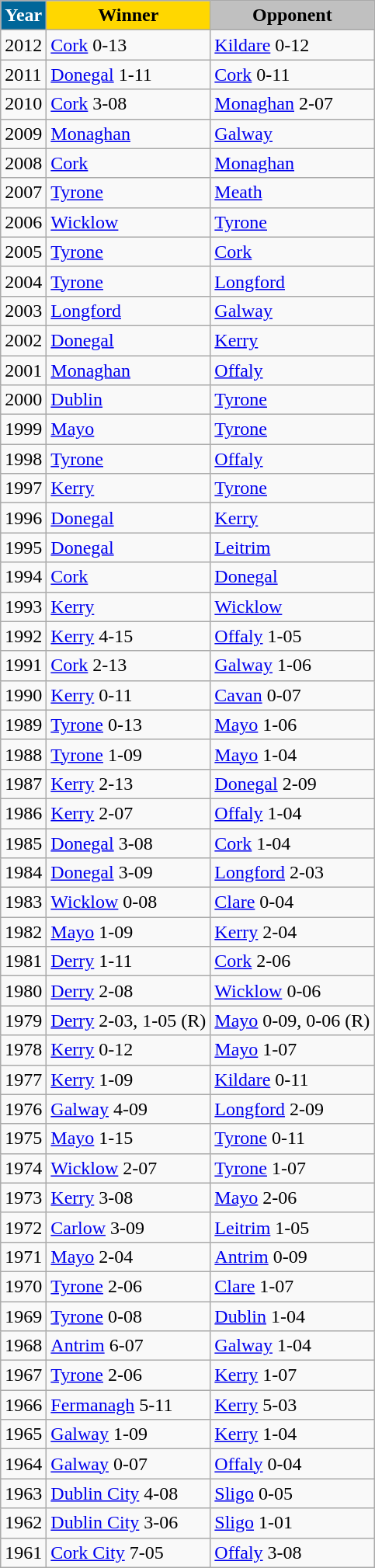<table class="wikitable">
<tr>
<th style="background:#069; color:white;">Year</th>
<th style="background:gold;">Winner</th>
<th style="background:silver;">Opponent</th>
</tr>
<tr>
<td>2012</td>
<td><a href='#'>Cork</a> 0-13</td>
<td><a href='#'>Kildare</a> 0-12</td>
</tr>
<tr>
<td>2011</td>
<td><a href='#'>Donegal</a> 1-11</td>
<td><a href='#'>Cork</a> 0-11</td>
</tr>
<tr>
<td>2010</td>
<td><a href='#'>Cork</a> 3-08</td>
<td><a href='#'>Monaghan</a> 2-07</td>
</tr>
<tr>
<td>2009</td>
<td><a href='#'>Monaghan</a></td>
<td><a href='#'>Galway</a></td>
</tr>
<tr>
<td>2008</td>
<td><a href='#'>Cork</a></td>
<td><a href='#'>Monaghan</a></td>
</tr>
<tr>
<td>2007</td>
<td><a href='#'>Tyrone</a></td>
<td><a href='#'>Meath</a></td>
</tr>
<tr>
<td>2006</td>
<td><a href='#'>Wicklow</a></td>
<td><a href='#'>Tyrone</a></td>
</tr>
<tr>
<td>2005</td>
<td><a href='#'>Tyrone</a></td>
<td><a href='#'>Cork</a></td>
</tr>
<tr>
<td>2004</td>
<td><a href='#'>Tyrone</a></td>
<td><a href='#'>Longford</a></td>
</tr>
<tr>
<td>2003</td>
<td><a href='#'>Longford</a></td>
<td><a href='#'>Galway</a></td>
</tr>
<tr>
<td>2002</td>
<td><a href='#'>Donegal</a></td>
<td><a href='#'>Kerry</a></td>
</tr>
<tr>
<td>2001</td>
<td><a href='#'>Monaghan</a></td>
<td><a href='#'>Offaly</a></td>
</tr>
<tr>
<td>2000</td>
<td><a href='#'>Dublin</a></td>
<td><a href='#'>Tyrone</a></td>
</tr>
<tr>
<td>1999</td>
<td><a href='#'>Mayo</a></td>
<td><a href='#'>Tyrone</a></td>
</tr>
<tr>
<td>1998</td>
<td><a href='#'>Tyrone</a></td>
<td><a href='#'>Offaly</a></td>
</tr>
<tr>
<td>1997</td>
<td><a href='#'>Kerry</a></td>
<td><a href='#'>Tyrone</a></td>
</tr>
<tr>
<td>1996</td>
<td><a href='#'>Donegal</a></td>
<td><a href='#'>Kerry</a></td>
</tr>
<tr>
<td>1995</td>
<td><a href='#'>Donegal</a></td>
<td><a href='#'>Leitrim</a></td>
</tr>
<tr>
<td>1994</td>
<td><a href='#'>Cork</a></td>
<td><a href='#'>Donegal</a></td>
</tr>
<tr>
<td>1993</td>
<td><a href='#'>Kerry</a></td>
<td><a href='#'>Wicklow</a></td>
</tr>
<tr>
<td>1992</td>
<td><a href='#'>Kerry</a> 4-15</td>
<td><a href='#'>Offaly</a> 1-05</td>
</tr>
<tr>
<td>1991</td>
<td><a href='#'>Cork</a> 2-13</td>
<td><a href='#'>Galway</a> 1-06</td>
</tr>
<tr>
<td>1990</td>
<td><a href='#'>Kerry</a> 0-11</td>
<td><a href='#'>Cavan</a> 0-07</td>
</tr>
<tr>
<td>1989</td>
<td><a href='#'>Tyrone</a> 0-13</td>
<td><a href='#'>Mayo</a> 1-06</td>
</tr>
<tr>
<td>1988</td>
<td><a href='#'>Tyrone</a> 1-09</td>
<td><a href='#'>Mayo</a> 1-04</td>
</tr>
<tr>
<td>1987</td>
<td><a href='#'>Kerry</a> 2-13</td>
<td><a href='#'>Donegal</a> 2-09</td>
</tr>
<tr>
<td>1986</td>
<td><a href='#'>Kerry</a>  2-07</td>
<td><a href='#'>Offaly</a> 1-04</td>
</tr>
<tr>
<td>1985</td>
<td><a href='#'>Donegal</a> 3-08</td>
<td><a href='#'>Cork</a> 1-04</td>
</tr>
<tr>
<td>1984</td>
<td><a href='#'>Donegal</a> 3-09</td>
<td><a href='#'>Longford</a> 2-03</td>
</tr>
<tr>
<td>1983</td>
<td><a href='#'>Wicklow</a> 0-08</td>
<td><a href='#'>Clare</a> 0-04</td>
</tr>
<tr>
<td>1982</td>
<td><a href='#'>Mayo</a> 1-09</td>
<td><a href='#'>Kerry</a> 2-04</td>
</tr>
<tr>
<td>1981</td>
<td><a href='#'>Derry</a> 1-11</td>
<td><a href='#'>Cork</a> 2-06</td>
</tr>
<tr>
<td>1980</td>
<td><a href='#'>Derry</a> 2-08</td>
<td><a href='#'>Wicklow</a> 0-06</td>
</tr>
<tr>
<td>1979</td>
<td><a href='#'>Derry</a> 2-03, 1-05 (R)</td>
<td><a href='#'>Mayo</a> 0-09, 0-06 (R)</td>
</tr>
<tr>
<td>1978</td>
<td><a href='#'>Kerry</a> 0-12</td>
<td><a href='#'>Mayo</a> 1-07</td>
</tr>
<tr>
<td>1977</td>
<td><a href='#'>Kerry</a> 1-09</td>
<td><a href='#'>Kildare</a> 0-11</td>
</tr>
<tr>
<td>1976</td>
<td><a href='#'>Galway</a> 4-09</td>
<td><a href='#'>Longford</a> 2-09</td>
</tr>
<tr>
<td>1975</td>
<td><a href='#'>Mayo</a> 1-15</td>
<td><a href='#'>Tyrone</a> 0-11</td>
</tr>
<tr>
<td>1974</td>
<td><a href='#'>Wicklow</a> 2-07</td>
<td><a href='#'>Tyrone</a> 1-07</td>
</tr>
<tr>
<td>1973</td>
<td><a href='#'>Kerry</a> 3-08</td>
<td><a href='#'>Mayo</a> 2-06</td>
</tr>
<tr>
<td>1972</td>
<td><a href='#'>Carlow</a> 3-09</td>
<td><a href='#'>Leitrim</a> 1-05</td>
</tr>
<tr>
<td>1971</td>
<td><a href='#'>Mayo</a> 2-04</td>
<td><a href='#'>Antrim</a> 0-09</td>
</tr>
<tr>
<td>1970</td>
<td><a href='#'>Tyrone</a> 2-06</td>
<td><a href='#'>Clare</a> 1-07</td>
</tr>
<tr>
<td>1969</td>
<td><a href='#'>Tyrone</a> 0-08</td>
<td><a href='#'>Dublin</a> 1-04</td>
</tr>
<tr>
<td>1968</td>
<td><a href='#'>Antrim</a> 6-07</td>
<td><a href='#'>Galway</a> 1-04</td>
</tr>
<tr>
<td>1967</td>
<td><a href='#'>Tyrone</a> 2-06</td>
<td><a href='#'>Kerry</a> 1-07</td>
</tr>
<tr>
<td>1966</td>
<td><a href='#'>Fermanagh</a> 5-11</td>
<td><a href='#'>Kerry</a> 5-03</td>
</tr>
<tr>
<td>1965</td>
<td><a href='#'>Galway</a> 1-09</td>
<td><a href='#'>Kerry</a> 1-04</td>
</tr>
<tr>
<td>1964</td>
<td><a href='#'>Galway</a> 0-07</td>
<td><a href='#'>Offaly</a> 0-04</td>
</tr>
<tr>
<td>1963</td>
<td><a href='#'>Dublin City</a> 4-08</td>
<td><a href='#'>Sligo</a> 0-05</td>
</tr>
<tr>
<td>1962</td>
<td><a href='#'>Dublin City</a> 3-06</td>
<td><a href='#'>Sligo</a> 1-01</td>
</tr>
<tr>
<td>1961</td>
<td><a href='#'>Cork City</a> 7-05</td>
<td><a href='#'>Offaly</a> 3-08</td>
</tr>
</table>
